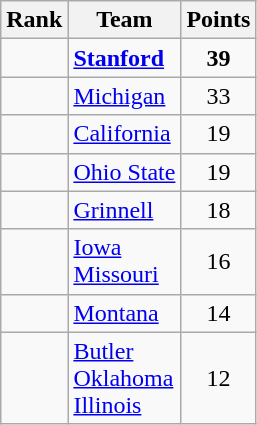<table class="wikitable sortable" style="text-align:center">
<tr>
<th>Rank</th>
<th>Team</th>
<th>Points</th>
</tr>
<tr>
<td></td>
<td align=left><strong><a href='#'>Stanford</a></strong></td>
<td><strong>39</strong></td>
</tr>
<tr>
<td></td>
<td align=left><a href='#'>Michigan</a></td>
<td>33</td>
</tr>
<tr>
<td></td>
<td align=left><a href='#'>California</a></td>
<td>19</td>
</tr>
<tr>
<td></td>
<td align=left><a href='#'>Ohio State</a></td>
<td>19</td>
</tr>
<tr>
<td></td>
<td align=left><a href='#'>Grinnell</a></td>
<td>18</td>
</tr>
<tr>
<td></td>
<td align=left><a href='#'>Iowa</a><br><a href='#'>Missouri</a></td>
<td>16</td>
</tr>
<tr>
<td></td>
<td align=left><a href='#'>Montana</a></td>
<td>14</td>
</tr>
<tr>
<td></td>
<td align=left><a href='#'>Butler</a><br><a href='#'>Oklahoma</a><br><a href='#'>Illinois</a></td>
<td>12</td>
</tr>
</table>
